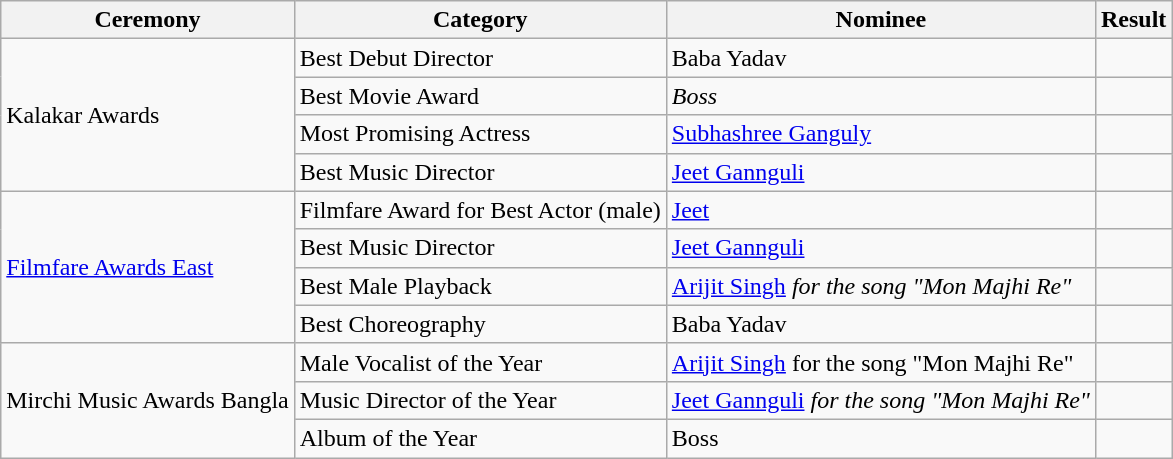<table class="wikitable sortable">
<tr>
<th>Ceremony</th>
<th>Category</th>
<th>Nominee</th>
<th>Result</th>
</tr>
<tr>
<td rowspan="4">Kalakar Awards</td>
<td>Best Debut Director</td>
<td>Baba Yadav</td>
<td></td>
</tr>
<tr>
<td>Best Movie Award</td>
<td><em>Boss</em></td>
<td></td>
</tr>
<tr>
<td>Most Promising Actress</td>
<td><a href='#'>Subhashree Ganguly</a></td>
<td></td>
</tr>
<tr>
<td>Best Music Director</td>
<td><a href='#'>Jeet Gannguli</a></td>
<td></td>
</tr>
<tr>
<td rowspan="4"><a href='#'>Filmfare Awards East</a></td>
<td>Filmfare Award for Best Actor (male)</td>
<td><a href='#'>Jeet</a></td>
<td></td>
</tr>
<tr>
<td>Best Music Director</td>
<td><a href='#'>Jeet Gannguli</a></td>
<td></td>
</tr>
<tr>
<td>Best Male Playback</td>
<td><a href='#'>Arijit Singh</a><em> for the song "Mon Majhi Re"</td>
<td></td>
</tr>
<tr>
<td>Best Choreography</td>
<td>Baba Yadav</td>
<td></td>
</tr>
<tr>
<td rowspan="3">Mirchi Music Awards Bangla</td>
<td>Male Vocalist of the Year</td>
<td><a href='#'>Arijit Singh</a> for the song "Mon Majhi Re"</td>
<td></td>
</tr>
<tr>
<td>Music Director of the Year</td>
<td></em><a href='#'>Jeet Gannguli</a><em> for the song "Mon Majhi Re"</td>
<td></td>
</tr>
<tr>
<td>Album of the Year</td>
<td></em>Boss<em></td>
<td></td>
</tr>
</table>
